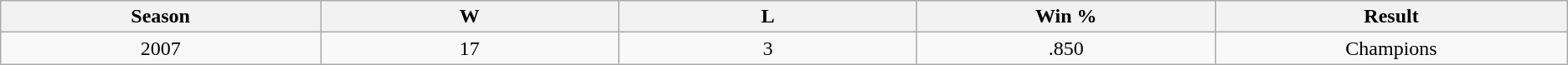<table class="wikitable">
<tr>
<th bgcolor="#DDDDFF" width="3%">Season</th>
<th bgcolor="#DDDDFF" width="3%">W</th>
<th bgcolor="#DDDDFF" width="3%">L</th>
<th bgcolor="#DDDDFF" width="3%">Win %</th>
<th bgcolor="#DDDDFF" width="3%">Result</th>
</tr>
<tr>
<td align=center>2007</td>
<td align=center>17</td>
<td align=center>3</td>
<td align=center>.850</td>
<td align=center>Champions</td>
</tr>
</table>
